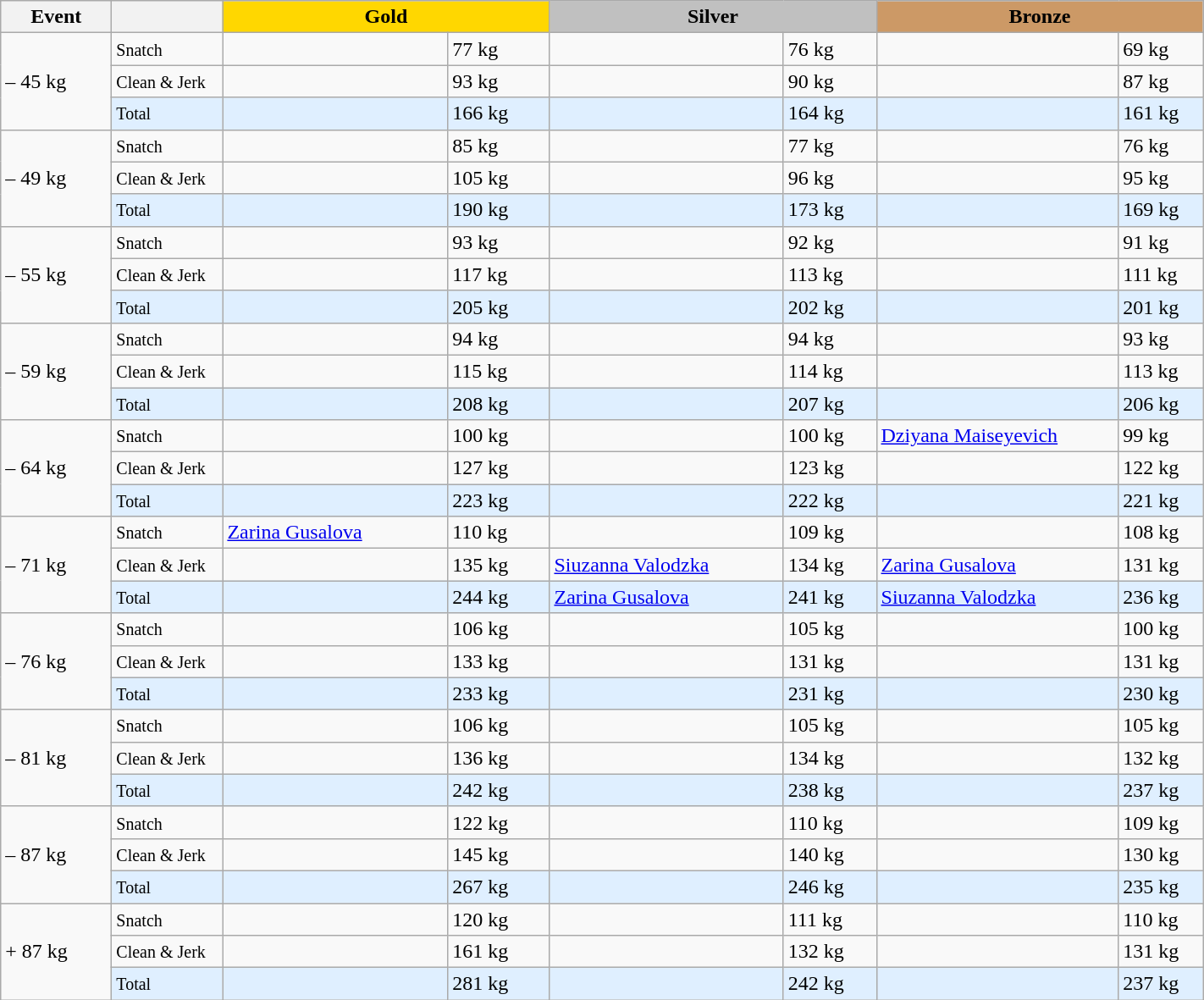<table class="wikitable">
<tr>
<th width=80>Event</th>
<th width=80></th>
<td bgcolor=gold align="center" colspan=2 width=250><strong>Gold</strong></td>
<td bgcolor=silver align="center" colspan=2 width=250><strong>Silver</strong></td>
<td bgcolor=#cc9966 colspan=2 align="center" width=250><strong>Bronze</strong></td>
</tr>
<tr>
<td rowspan=3>– 45 kg<br></td>
<td><small>Snatch</small></td>
<td></td>
<td>77 kg</td>
<td></td>
<td>76 kg</td>
<td></td>
<td>69 kg</td>
</tr>
<tr>
<td><small>Clean & Jerk</small></td>
<td></td>
<td>93 kg</td>
<td></td>
<td>90 kg</td>
<td></td>
<td>87 kg</td>
</tr>
<tr bgcolor=#dfefff>
<td><small>Total</small></td>
<td></td>
<td>166 kg</td>
<td></td>
<td>164 kg</td>
<td></td>
<td>161 kg</td>
</tr>
<tr>
<td rowspan=3>– 49 kg<br></td>
<td><small>Snatch</small></td>
<td></td>
<td>85 kg</td>
<td></td>
<td>77 kg</td>
<td></td>
<td>76 kg</td>
</tr>
<tr>
<td><small>Clean & Jerk</small></td>
<td></td>
<td>105 kg</td>
<td></td>
<td>96 kg</td>
<td></td>
<td>95 kg</td>
</tr>
<tr bgcolor=#dfefff>
<td><small>Total</small></td>
<td></td>
<td>190 kg</td>
<td></td>
<td>173 kg</td>
<td></td>
<td>169 kg</td>
</tr>
<tr>
<td rowspan=3>– 55 kg<br></td>
<td><small>Snatch</small></td>
<td></td>
<td>93 kg</td>
<td></td>
<td>92 kg</td>
<td></td>
<td>91 kg</td>
</tr>
<tr>
<td><small>Clean & Jerk</small></td>
<td></td>
<td>117 kg</td>
<td></td>
<td>113 kg</td>
<td></td>
<td>111 kg</td>
</tr>
<tr bgcolor=#dfefff>
<td><small>Total</small></td>
<td></td>
<td>205 kg</td>
<td></td>
<td>202 kg</td>
<td></td>
<td>201 kg</td>
</tr>
<tr>
<td rowspan=3>– 59 kg<br></td>
<td><small>Snatch</small></td>
<td></td>
<td>94 kg</td>
<td></td>
<td>94 kg</td>
<td></td>
<td>93 kg</td>
</tr>
<tr>
<td><small>Clean & Jerk</small></td>
<td></td>
<td>115 kg</td>
<td></td>
<td>114 kg</td>
<td></td>
<td>113 kg</td>
</tr>
<tr bgcolor=#dfefff>
<td><small>Total</small></td>
<td></td>
<td>208 kg</td>
<td></td>
<td>207 kg</td>
<td></td>
<td>206 kg</td>
</tr>
<tr>
<td rowspan=3>– 64 kg<br></td>
<td><small>Snatch</small></td>
<td></td>
<td>100 kg</td>
<td></td>
<td>100 kg</td>
<td> <a href='#'>Dziyana Maiseyevich</a> </td>
<td>99 kg</td>
</tr>
<tr>
<td><small>Clean & Jerk</small></td>
<td></td>
<td>127 kg</td>
<td></td>
<td>123 kg</td>
<td></td>
<td>122 kg</td>
</tr>
<tr bgcolor=#dfefff>
<td><small>Total</small></td>
<td></td>
<td>223 kg</td>
<td></td>
<td>222 kg</td>
<td></td>
<td>221 kg</td>
</tr>
<tr>
<td rowspan=3>– 71 kg<br></td>
<td><small>Snatch</small></td>
<td> <a href='#'>Zarina Gusalova</a> </td>
<td>110 kg</td>
<td></td>
<td>109 kg</td>
<td></td>
<td>108 kg</td>
</tr>
<tr>
<td><small>Clean & Jerk</small></td>
<td></td>
<td>135 kg</td>
<td> <a href='#'>Siuzanna Valodzka</a> </td>
<td>134 kg</td>
<td> <a href='#'>Zarina Gusalova</a> </td>
<td>131 kg</td>
</tr>
<tr bgcolor=#dfefff>
<td><small>Total</small></td>
<td></td>
<td>244 kg</td>
<td> <a href='#'>Zarina Gusalova</a> </td>
<td>241 kg</td>
<td> <a href='#'>Siuzanna Valodzka</a> </td>
<td>236 kg</td>
</tr>
<tr>
<td rowspan=3>– 76 kg<br></td>
<td><small>Snatch</small></td>
<td></td>
<td>106 kg</td>
<td></td>
<td>105 kg</td>
<td></td>
<td>100 kg</td>
</tr>
<tr>
<td><small>Clean & Jerk</small></td>
<td></td>
<td>133 kg</td>
<td></td>
<td>131 kg</td>
<td></td>
<td>131 kg</td>
</tr>
<tr bgcolor=#dfefff>
<td><small>Total</small></td>
<td></td>
<td>233 kg</td>
<td></td>
<td>231 kg</td>
<td></td>
<td>230 kg</td>
</tr>
<tr>
<td rowspan=3>– 81 kg<br></td>
<td><small>Snatch</small></td>
<td></td>
<td>106 kg</td>
<td></td>
<td>105 kg</td>
<td></td>
<td>105 kg</td>
</tr>
<tr>
<td><small>Clean & Jerk</small></td>
<td></td>
<td>136 kg</td>
<td></td>
<td>134 kg</td>
<td></td>
<td>132 kg</td>
</tr>
<tr bgcolor=#dfefff>
<td><small>Total</small></td>
<td></td>
<td>242 kg</td>
<td></td>
<td>238 kg</td>
<td></td>
<td>237 kg</td>
</tr>
<tr>
<td rowspan=3>– 87 kg<br></td>
<td><small>Snatch</small></td>
<td></td>
<td>122 kg</td>
<td></td>
<td>110 kg</td>
<td></td>
<td>109 kg</td>
</tr>
<tr>
<td><small>Clean & Jerk</small></td>
<td></td>
<td>145 kg</td>
<td></td>
<td>140 kg</td>
<td></td>
<td>130 kg</td>
</tr>
<tr bgcolor=#dfefff>
<td><small>Total</small></td>
<td></td>
<td>267 kg</td>
<td></td>
<td>246 kg</td>
<td></td>
<td>235 kg</td>
</tr>
<tr>
<td rowspan=3>+ 87 kg<br></td>
<td><small>Snatch</small></td>
<td></td>
<td>120 kg</td>
<td></td>
<td>111 kg</td>
<td></td>
<td>110 kg</td>
</tr>
<tr>
<td><small>Clean & Jerk</small></td>
<td></td>
<td>161 kg</td>
<td></td>
<td>132 kg</td>
<td></td>
<td>131 kg</td>
</tr>
<tr bgcolor=#dfefff>
<td><small>Total</small></td>
<td></td>
<td>281 kg</td>
<td></td>
<td>242 kg</td>
<td></td>
<td>237 kg</td>
</tr>
</table>
